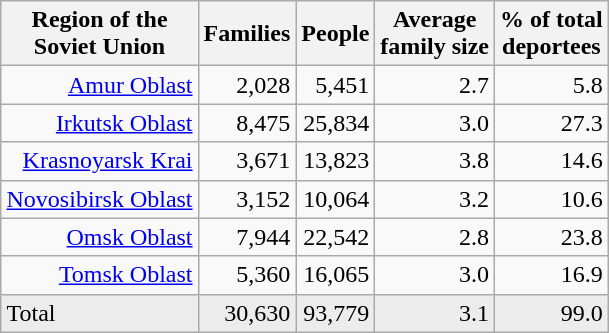<table class="wikitable" align=right style="margin: 0.5em 0 0 .5em;">
<tr bgcolor="#ECECEC">
<th>Region of the <br>Soviet Union</th>
<th>Families</th>
<th>People</th>
<th>Average <br>family size</th>
<th>% of total <br>deportees</th>
</tr>
<tr>
<td align="right"><a href='#'>Amur Oblast</a></td>
<td align="right">2,028</td>
<td align="right">5,451</td>
<td align="right">2.7</td>
<td align="right">5.8</td>
</tr>
<tr>
<td align="right"><a href='#'>Irkutsk Oblast</a></td>
<td align="right">8,475</td>
<td align="right">25,834</td>
<td align="right">3.0</td>
<td align="right">27.3</td>
</tr>
<tr>
<td align="right"><a href='#'>Krasnoyarsk Krai</a></td>
<td align="right">3,671</td>
<td align="right">13,823</td>
<td align="right">3.8</td>
<td align="right">14.6</td>
</tr>
<tr>
<td align="right"><a href='#'>Novosibirsk Oblast</a></td>
<td align="right">3,152</td>
<td align="right">10,064</td>
<td align="right">3.2</td>
<td align="right">10.6</td>
</tr>
<tr>
<td align="right"><a href='#'>Omsk Oblast</a></td>
<td align="right">7,944</td>
<td align="right">22,542</td>
<td align="right">2.8</td>
<td align="right">23.8</td>
</tr>
<tr>
<td align="right"><a href='#'>Tomsk Oblast</a></td>
<td align="right">5,360</td>
<td align="right">16,065</td>
<td align="right">3.0</td>
<td align="right">16.9</td>
</tr>
<tr bgcolor="#ECECEC">
<td>Total</td>
<td align="right">30,630</td>
<td align="right">93,779</td>
<td align="right">3.1</td>
<td align="right">99.0</td>
</tr>
</table>
